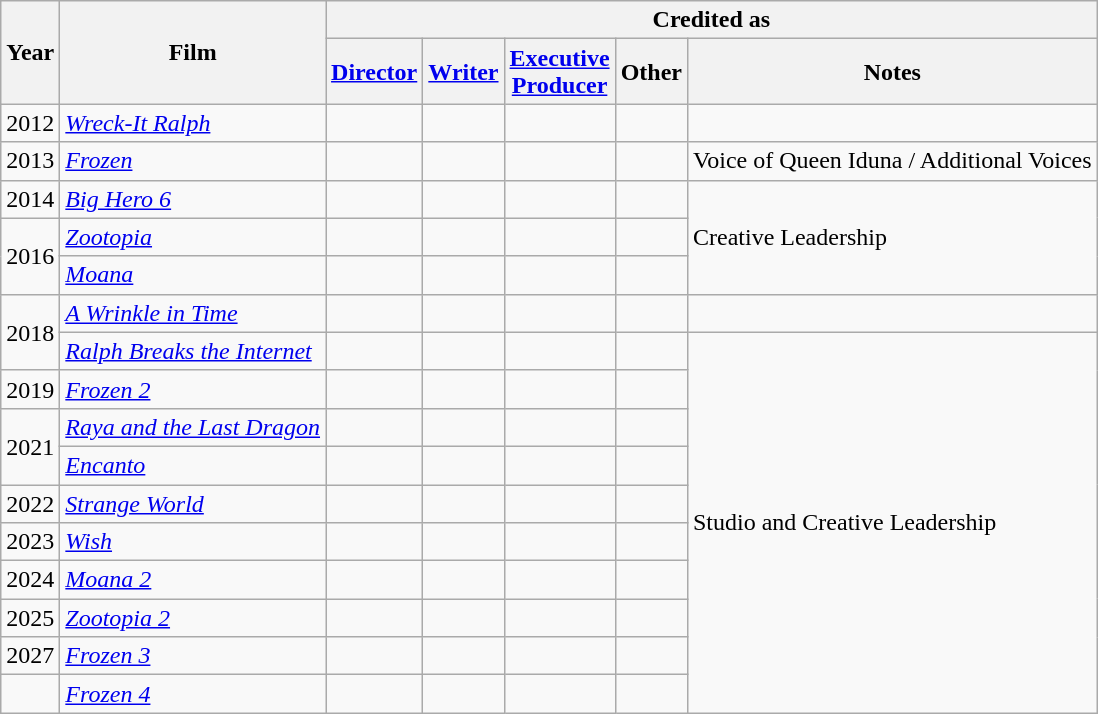<table class="wikitable">
<tr>
<th rowspan=2>Year</th>
<th rowspan=2>Film</th>
<th colspan=5>Credited as</th>
</tr>
<tr>
<th><a href='#'>Director</a></th>
<th><a href='#'>Writer</a></th>
<th><a href='#'>Executive<br>Producer</a></th>
<th>Other</th>
<th>Notes</th>
</tr>
<tr>
<td>2012</td>
<td><em><a href='#'>Wreck-It Ralph</a></em></td>
<td></td>
<td></td>
<td></td>
<td></td>
<td></td>
</tr>
<tr>
<td>2013</td>
<td><a href='#'><em>Frozen</em></a></td>
<td></td>
<td></td>
<td></td>
<td></td>
<td>Voice of Queen Iduna / Additional Voices</td>
</tr>
<tr>
<td>2014</td>
<td><em><a href='#'>Big Hero 6</a></em></td>
<td></td>
<td></td>
<td></td>
<td></td>
<td rowspan="3">Creative Leadership</td>
</tr>
<tr>
<td rowspan="2">2016</td>
<td><em><a href='#'>Zootopia</a></em></td>
<td></td>
<td></td>
<td></td>
<td></td>
</tr>
<tr>
<td><em><a href='#'>Moana</a></em></td>
<td></td>
<td></td>
<td></td>
<td></td>
</tr>
<tr>
<td rowspan=2>2018</td>
<td><em><a href='#'>A Wrinkle in Time</a></em></td>
<td></td>
<td></td>
<td></td>
<td></td>
<td></td>
</tr>
<tr>
<td><em><a href='#'>Ralph Breaks the Internet</a></em></td>
<td></td>
<td></td>
<td></td>
<td></td>
<td rowspan=11>Studio and Creative Leadership</td>
</tr>
<tr>
<td>2019</td>
<td><em><a href='#'>Frozen 2</a></em></td>
<td></td>
<td></td>
<td></td>
<td></td>
</tr>
<tr>
<td rowspan=2>2021</td>
<td><em><a href='#'>Raya and the Last Dragon</a></em></td>
<td></td>
<td></td>
<td></td>
<td></td>
</tr>
<tr>
<td><em><a href='#'>Encanto</a></em></td>
<td></td>
<td></td>
<td></td>
<td></td>
</tr>
<tr>
<td>2022</td>
<td><em><a href='#'>Strange World</a></em></td>
<td></td>
<td></td>
<td></td>
<td></td>
</tr>
<tr>
<td>2023</td>
<td><em><a href='#'>Wish</a></em></td>
<td></td>
<td></td>
<td></td>
<td></td>
</tr>
<tr>
<td>2024</td>
<td><em><a href='#'>Moana 2</a></em></td>
<td></td>
<td></td>
<td></td>
<td></td>
</tr>
<tr>
<td>2025</td>
<td><em><a href='#'>Zootopia 2</a></em></td>
<td></td>
<td></td>
<td></td>
<td></td>
</tr>
<tr>
<td>2027</td>
<td><em><a href='#'>Frozen 3</a></em></td>
<td></td>
<td></td>
<td></td>
<td></td>
</tr>
<tr>
<td></td>
<td><em><a href='#'>Frozen 4</a></em></td>
<td></td>
<td></td>
<td></td>
<td></td>
</tr>
</table>
